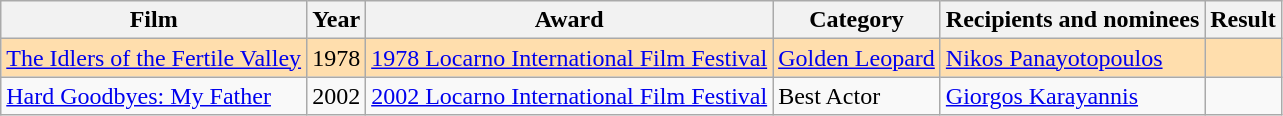<table class="wikitable">
<tr>
<th>Film</th>
<th>Year</th>
<th>Award</th>
<th>Category</th>
<th>Recipients and nominees</th>
<th>Result</th>
</tr>
<tr style="background:#FFDEAD;">
<td><a href='#'>The Idlers of the Fertile Valley</a></td>
<td>1978</td>
<td><a href='#'>1978 Locarno International Film Festival</a></td>
<td><a href='#'>Golden Leopard</a></td>
<td><a href='#'>Nikos Panayotopoulos</a></td>
<td></td>
</tr>
<tr>
<td><a href='#'>Hard Goodbyes: My Father</a></td>
<td>2002</td>
<td><a href='#'>2002 Locarno International Film Festival</a></td>
<td>Best Actor</td>
<td><a href='#'>Giorgos Karayannis</a></td>
<td></td>
</tr>
</table>
